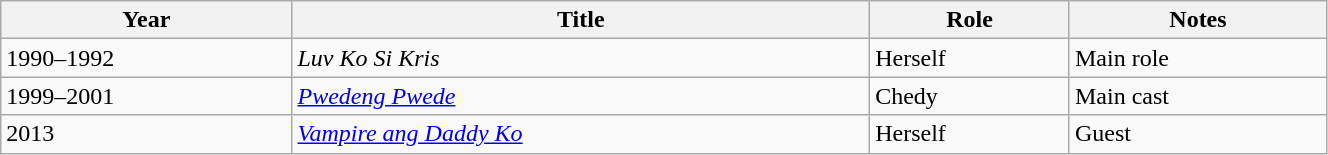<table class="wikitable" style="width:70%;">
<tr>
<th>Year</th>
<th>Title</th>
<th>Role</th>
<th>Notes</th>
</tr>
<tr>
<td>1990–1992</td>
<td><em>Luv Ko Si Kris</em></td>
<td>Herself</td>
<td>Main role</td>
</tr>
<tr>
<td>1999–2001</td>
<td><em><a href='#'>Pwedeng Pwede</a></em></td>
<td>Chedy</td>
<td>Main cast</td>
</tr>
<tr>
<td>2013</td>
<td><em><a href='#'>Vampire ang Daddy Ko</a></em></td>
<td>Herself</td>
<td>Guest</td>
</tr>
</table>
